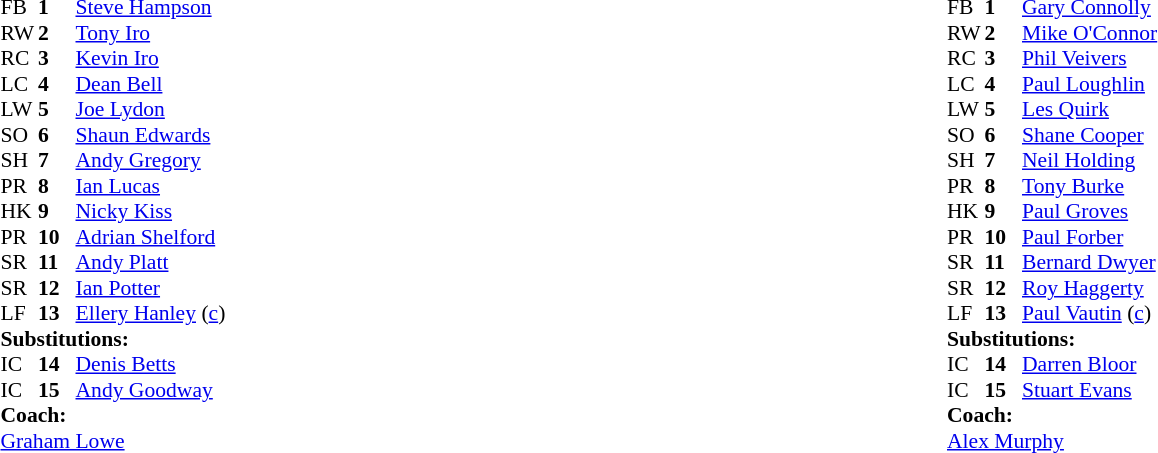<table width="100%">
<tr>
<td valign="top" width="50%"><br><table style="font-size: 90%" cellspacing="0" cellpadding="0">
<tr>
<th width="25"></th>
<th width="25"></th>
</tr>
<tr>
<td>FB</td>
<td><strong>1</strong></td>
<td><a href='#'>Steve Hampson</a></td>
</tr>
<tr>
<td>RW</td>
<td><strong>2</strong></td>
<td><a href='#'>Tony Iro</a></td>
</tr>
<tr>
<td>RC</td>
<td><strong>3</strong></td>
<td><a href='#'>Kevin Iro</a></td>
</tr>
<tr>
<td>LC</td>
<td><strong>4</strong></td>
<td><a href='#'>Dean Bell</a></td>
</tr>
<tr>
<td>LW</td>
<td><strong>5</strong></td>
<td><a href='#'>Joe Lydon</a></td>
</tr>
<tr>
<td>SO</td>
<td><strong>6</strong></td>
<td><a href='#'>Shaun Edwards</a></td>
</tr>
<tr>
<td>SH</td>
<td><strong>7</strong></td>
<td><a href='#'>Andy Gregory</a></td>
</tr>
<tr>
<td>PR</td>
<td><strong>8</strong></td>
<td><a href='#'>Ian Lucas</a></td>
</tr>
<tr>
<td>HK</td>
<td><strong>9</strong></td>
<td><a href='#'>Nicky Kiss</a></td>
</tr>
<tr>
<td>PR</td>
<td><strong>10</strong></td>
<td><a href='#'>Adrian Shelford</a></td>
</tr>
<tr>
<td>SR</td>
<td><strong>11</strong></td>
<td><a href='#'>Andy Platt</a></td>
</tr>
<tr>
<td>SR</td>
<td><strong>12</strong></td>
<td><a href='#'>Ian Potter</a></td>
</tr>
<tr>
<td>LF</td>
<td><strong>13</strong></td>
<td><a href='#'>Ellery Hanley</a> (<a href='#'>c</a>)</td>
</tr>
<tr>
<td colspan=3><strong>Substitutions:</strong></td>
</tr>
<tr>
<td>IC</td>
<td><strong>14</strong></td>
<td><a href='#'>Denis Betts</a></td>
</tr>
<tr>
<td>IC</td>
<td><strong>15</strong></td>
<td><a href='#'>Andy Goodway</a></td>
</tr>
<tr>
<td colspan=3><strong>Coach:</strong></td>
</tr>
<tr>
<td colspan="4"><a href='#'>Graham Lowe</a></td>
</tr>
</table>
</td>
<td valign="top" width="50%"><br><table style="font-size: 90%" cellspacing="0" cellpadding="0">
<tr>
<th width="25"></th>
<th width="25"></th>
</tr>
<tr>
<td>FB</td>
<td><strong>1</strong></td>
<td><a href='#'>Gary Connolly</a></td>
</tr>
<tr>
<td>RW</td>
<td><strong>2</strong></td>
<td><a href='#'>Mike O'Connor</a></td>
</tr>
<tr>
<td>RC</td>
<td><strong>3</strong></td>
<td><a href='#'>Phil Veivers</a></td>
</tr>
<tr>
<td>LC</td>
<td><strong>4</strong></td>
<td><a href='#'>Paul Loughlin</a></td>
</tr>
<tr>
<td>LW</td>
<td><strong>5</strong></td>
<td><a href='#'>Les Quirk</a></td>
</tr>
<tr>
<td>SO</td>
<td><strong>6</strong></td>
<td><a href='#'>Shane Cooper</a></td>
</tr>
<tr>
<td>SH</td>
<td><strong>7</strong></td>
<td><a href='#'>Neil Holding</a></td>
</tr>
<tr>
<td>PR</td>
<td><strong>8</strong></td>
<td><a href='#'>Tony Burke</a></td>
</tr>
<tr>
<td>HK</td>
<td><strong>9</strong></td>
<td><a href='#'>Paul Groves</a></td>
</tr>
<tr>
<td>PR</td>
<td><strong>10</strong></td>
<td><a href='#'>Paul Forber</a></td>
</tr>
<tr>
<td>SR</td>
<td><strong>11</strong></td>
<td><a href='#'>Bernard Dwyer</a></td>
</tr>
<tr>
<td>SR</td>
<td><strong>12</strong></td>
<td><a href='#'>Roy Haggerty</a></td>
</tr>
<tr>
<td>LF</td>
<td><strong>13</strong></td>
<td><a href='#'>Paul Vautin</a> (<a href='#'>c</a>)</td>
</tr>
<tr>
<td colspan=3><strong>Substitutions:</strong></td>
</tr>
<tr>
<td>IC</td>
<td><strong>14</strong></td>
<td><a href='#'>Darren Bloor</a></td>
</tr>
<tr>
<td>IC</td>
<td><strong>15</strong></td>
<td><a href='#'>Stuart Evans</a></td>
</tr>
<tr>
<td colspan=3><strong>Coach:</strong></td>
</tr>
<tr>
<td colspan="4"><a href='#'>Alex Murphy</a></td>
</tr>
</table>
</td>
</tr>
</table>
